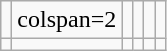<table class="wikitable" style="text-align:center;">
<tr>
<td></td>
<td>colspan=2 </td>
<td></td>
<td></td>
<td></td>
</tr>
<tr>
<td></td>
<td></td>
<td></td>
<td></td>
<td></td>
<td></td>
</tr>
</table>
